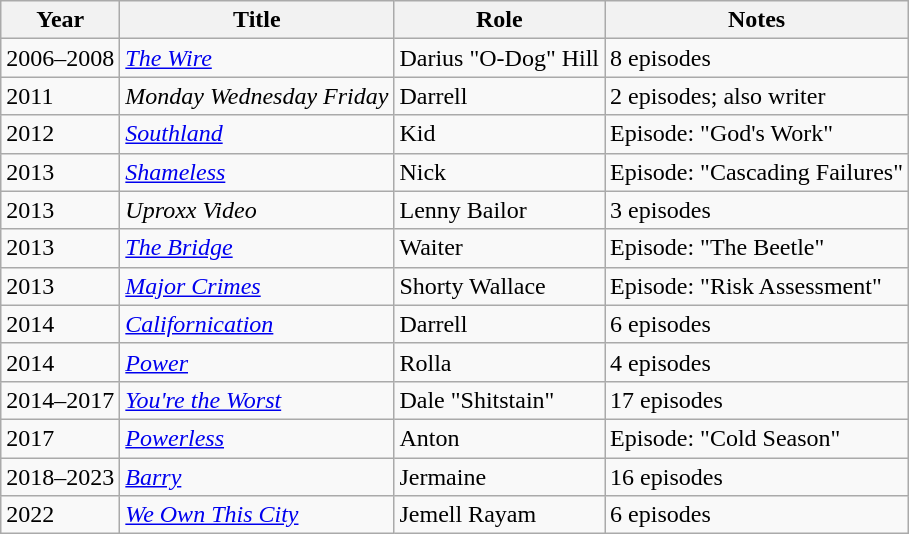<table class="wikitable sortable">
<tr>
<th>Year</th>
<th>Title</th>
<th>Role</th>
<th class="unsortable">Notes</th>
</tr>
<tr>
<td>2006–2008</td>
<td><em><a href='#'>The Wire</a></em></td>
<td>Darius "O-Dog" Hill</td>
<td>8 episodes</td>
</tr>
<tr>
<td>2011</td>
<td><em>Monday Wednesday Friday</em></td>
<td>Darrell</td>
<td>2 episodes; also writer</td>
</tr>
<tr>
<td>2012</td>
<td><em><a href='#'>Southland</a></em></td>
<td>Kid</td>
<td>Episode: "God's Work"</td>
</tr>
<tr>
<td>2013</td>
<td><em><a href='#'>Shameless</a></em></td>
<td>Nick</td>
<td>Episode: "Cascading Failures"</td>
</tr>
<tr>
<td>2013</td>
<td><em>Uproxx Video</em></td>
<td>Lenny Bailor</td>
<td>3 episodes</td>
</tr>
<tr>
<td>2013</td>
<td><em><a href='#'>The Bridge</a></em></td>
<td>Waiter</td>
<td>Episode: "The Beetle"</td>
</tr>
<tr>
<td>2013</td>
<td><em><a href='#'>Major Crimes</a></em></td>
<td>Shorty Wallace</td>
<td>Episode: "Risk Assessment"</td>
</tr>
<tr>
<td>2014</td>
<td><em><a href='#'>Californication</a></em></td>
<td>Darrell</td>
<td>6 episodes</td>
</tr>
<tr>
<td>2014</td>
<td><em><a href='#'>Power</a></em></td>
<td>Rolla</td>
<td>4 episodes</td>
</tr>
<tr>
<td>2014–2017</td>
<td><em><a href='#'>You're the Worst</a></em></td>
<td>Dale "Shitstain"</td>
<td>17 episodes</td>
</tr>
<tr>
<td>2017</td>
<td><em><a href='#'>Powerless</a></em></td>
<td>Anton</td>
<td>Episode: "Cold Season"</td>
</tr>
<tr>
<td>2018–2023</td>
<td><em><a href='#'>Barry</a></em></td>
<td>Jermaine</td>
<td>16 episodes</td>
</tr>
<tr>
<td>2022</td>
<td><em><a href='#'>We Own This City</a></em></td>
<td>Jemell Rayam</td>
<td>6 episodes</td>
</tr>
</table>
